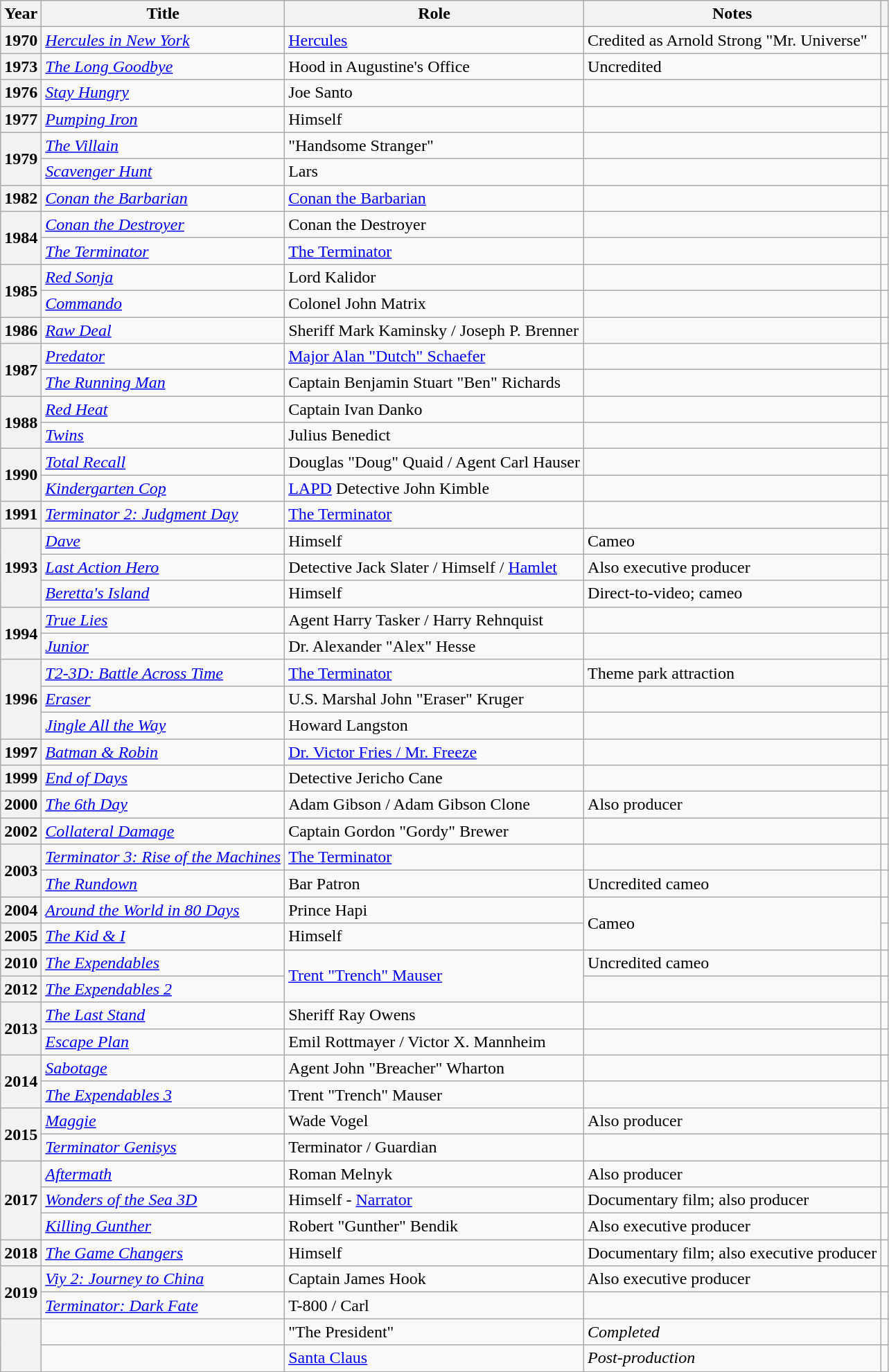<table class="wikitable plainrowheaders sortable" style="margin-right: 0;">
<tr>
<th scope="col">Year</th>
<th scope="col">Title</th>
<th scope="col">Role</th>
<th scope="col" class="unsortable">Notes</th>
<th scope="col" class="unsortable"></th>
</tr>
<tr>
<th scope=row>1970</th>
<td><em><a href='#'>Hercules in New York</a></em></td>
<td><a href='#'>Hercules</a></td>
<td>Credited as Arnold Strong "Mr. Universe"</td>
<td></td>
</tr>
<tr>
<th scope=row>1973</th>
<td><em><a href='#'>The Long Goodbye</a></em></td>
<td>Hood in Augustine's Office</td>
<td>Uncredited</td>
<td style="text-align:center;"></td>
</tr>
<tr>
<th scope=row>1976</th>
<td><em><a href='#'>Stay Hungry</a></em></td>
<td>Joe Santo</td>
<td></td>
<td></td>
</tr>
<tr>
<th scope=row>1977</th>
<td><em><a href='#'>Pumping Iron</a></em></td>
<td>Himself</td>
<td></td>
<td></td>
</tr>
<tr>
<th rowspan="2" scope="row">1979</th>
<td><em><a href='#'>The Villain</a></em></td>
<td>"Handsome Stranger"</td>
<td></td>
<td></td>
</tr>
<tr>
<td><em><a href='#'>Scavenger Hunt</a></em></td>
<td>Lars</td>
<td></td>
<td></td>
</tr>
<tr>
<th scope=row>1982</th>
<td><em><a href='#'>Conan the Barbarian</a></em></td>
<td><a href='#'>Conan the Barbarian</a></td>
<td></td>
<td></td>
</tr>
<tr>
<th rowspan="2" scope="row">1984</th>
<td><em><a href='#'>Conan the Destroyer</a></em></td>
<td>Conan the Destroyer</td>
<td></td>
<td></td>
</tr>
<tr>
<td><em><a href='#'>The Terminator</a></em></td>
<td><a href='#'>The Terminator</a></td>
<td></td>
<td></td>
</tr>
<tr>
<th rowspan="2" scope="row">1985</th>
<td><em><a href='#'>Red Sonja</a></em></td>
<td>Lord Kalidor</td>
<td></td>
<td></td>
</tr>
<tr>
<td><em><a href='#'>Commando</a></em></td>
<td>Colonel John Matrix</td>
<td></td>
<td></td>
</tr>
<tr>
<th scope=row>1986</th>
<td><em><a href='#'>Raw Deal</a></em></td>
<td>Sheriff Mark Kaminsky / Joseph P. Brenner</td>
<td></td>
<td></td>
</tr>
<tr>
<th rowspan="2" scope="row">1987</th>
<td><em><a href='#'>Predator</a></em></td>
<td><a href='#'>Major Alan "Dutch" Schaefer</a></td>
<td></td>
<td></td>
</tr>
<tr>
<td><em><a href='#'>The Running Man</a></em></td>
<td>Captain Benjamin Stuart "Ben" Richards</td>
<td></td>
<td></td>
</tr>
<tr>
<th rowspan="2" scope="row">1988</th>
<td><em><a href='#'>Red Heat</a></em></td>
<td>Captain Ivan Danko</td>
<td></td>
<td></td>
</tr>
<tr>
<td><em><a href='#'>Twins</a></em></td>
<td>Julius Benedict</td>
<td></td>
<td></td>
</tr>
<tr>
<th rowspan="2" scope="row">1990</th>
<td><em><a href='#'>Total Recall</a></em></td>
<td>Douglas "Doug" Quaid / Agent Carl Hauser</td>
<td></td>
<td></td>
</tr>
<tr>
<td><em><a href='#'>Kindergarten Cop</a></em></td>
<td><a href='#'>LAPD</a> Detective John Kimble</td>
<td></td>
<td></td>
</tr>
<tr>
<th scope=row>1991</th>
<td><em><a href='#'>Terminator 2: Judgment Day</a></em></td>
<td><a href='#'>The Terminator</a></td>
<td></td>
<td></td>
</tr>
<tr>
<th rowspan="3" scope="row">1993</th>
<td><em><a href='#'>Dave</a></em></td>
<td>Himself</td>
<td>Cameo</td>
<td></td>
</tr>
<tr>
<td><em><a href='#'>Last Action Hero</a></em></td>
<td>Detective Jack Slater / Himself / <a href='#'>Hamlet</a></td>
<td>Also executive producer</td>
<td></td>
</tr>
<tr>
<td><em><a href='#'>Beretta's Island</a></em></td>
<td>Himself</td>
<td>Direct-to-video; cameo</td>
<td></td>
</tr>
<tr>
<th rowspan="2" scope="row">1994</th>
<td><em><a href='#'>True Lies</a></em></td>
<td>Agent Harry Tasker / Harry Rehnquist</td>
<td></td>
<td></td>
</tr>
<tr>
<td><em><a href='#'>Junior</a></em></td>
<td>Dr. Alexander "Alex" Hesse</td>
<td></td>
<td></td>
</tr>
<tr>
<th rowspan="3" scope="row">1996</th>
<td><em><a href='#'>T2-3D: Battle Across Time</a></em></td>
<td><a href='#'>The Terminator</a></td>
<td>Theme park attraction</td>
<td></td>
</tr>
<tr>
<td><em><a href='#'>Eraser</a></em></td>
<td>U.S. Marshal John "Eraser" Kruger</td>
<td></td>
<td></td>
</tr>
<tr>
<td><em><a href='#'>Jingle All the Way</a></em></td>
<td>Howard Langston</td>
<td></td>
<td></td>
</tr>
<tr>
<th scope=row>1997</th>
<td><em><a href='#'>Batman & Robin</a></em></td>
<td><a href='#'>Dr. Victor Fries / Mr. Freeze</a></td>
<td></td>
<td></td>
</tr>
<tr>
<th scope=row>1999</th>
<td><em><a href='#'>End of Days</a></em></td>
<td>Detective Jericho Cane</td>
<td></td>
<td></td>
</tr>
<tr>
<th scope=row>2000</th>
<td><em><a href='#'>The 6th Day</a></em></td>
<td>Adam Gibson / Adam Gibson Clone</td>
<td>Also producer</td>
<td></td>
</tr>
<tr>
<th scope=row>2002</th>
<td><em><a href='#'>Collateral Damage</a></em></td>
<td>Captain Gordon "Gordy" Brewer</td>
<td></td>
<td></td>
</tr>
<tr>
<th rowspan="2" scope="row">2003</th>
<td><em><a href='#'>Terminator 3: Rise of the Machines</a></em></td>
<td><a href='#'>The Terminator</a></td>
<td></td>
<td></td>
</tr>
<tr>
<td><em><a href='#'>The Rundown</a></em></td>
<td>Bar Patron</td>
<td>Uncredited cameo</td>
<td style="text-align:center;"></td>
</tr>
<tr>
<th scope=row>2004</th>
<td><em><a href='#'>Around the World in 80 Days</a></em></td>
<td>Prince Hapi</td>
<td rowspan="2">Cameo</td>
<td></td>
</tr>
<tr>
<th scope=row>2005</th>
<td><em><a href='#'>The Kid & I</a></em></td>
<td>Himself</td>
<td></td>
</tr>
<tr>
<th scope=row>2010</th>
<td><em><a href='#'>The Expendables</a></em></td>
<td rowspan="2"><a href='#'>Trent "Trench" Mauser</a></td>
<td>Uncredited cameo</td>
<td style="text-align:center;"></td>
</tr>
<tr>
<th scope=row>2012</th>
<td><em><a href='#'>The Expendables 2</a></em></td>
<td></td>
<td></td>
</tr>
<tr>
<th rowspan="2" scope="row">2013</th>
<td><em><a href='#'>The Last Stand</a></em></td>
<td>Sheriff Ray Owens</td>
<td></td>
<td></td>
</tr>
<tr>
<td><em><a href='#'>Escape Plan</a></em></td>
<td>Emil Rottmayer / Victor X. Mannheim</td>
<td></td>
<td></td>
</tr>
<tr>
<th rowspan="2" scope="row">2014</th>
<td><em><a href='#'>Sabotage</a></em></td>
<td>Agent John "Breacher" Wharton</td>
<td></td>
<td></td>
</tr>
<tr>
<td><em><a href='#'>The Expendables 3</a></em></td>
<td>Trent "Trench" Mauser</td>
<td></td>
<td></td>
</tr>
<tr>
<th rowspan="2" scope="row">2015</th>
<td><em><a href='#'>Maggie</a></em></td>
<td>Wade Vogel</td>
<td>Also producer</td>
<td></td>
</tr>
<tr>
<td><em><a href='#'>Terminator Genisys</a></em></td>
<td>Terminator / Guardian</td>
<td></td>
<td></td>
</tr>
<tr>
<th rowspan="3" scope="row">2017</th>
<td><em><a href='#'>Aftermath</a></em></td>
<td>Roman Melnyk</td>
<td>Also producer</td>
<td></td>
</tr>
<tr>
<td><em><a href='#'>Wonders of the Sea 3D</a></em></td>
<td>Himself - <a href='#'>Narrator</a></td>
<td>Documentary film; also producer</td>
<td></td>
</tr>
<tr>
<td><em><a href='#'>Killing Gunther</a></em></td>
<td>Robert "Gunther" Bendik</td>
<td>Also executive producer</td>
<td></td>
</tr>
<tr>
<th scope=row>2018</th>
<td><em><a href='#'>The Game Changers</a></em></td>
<td>Himself</td>
<td>Documentary film; also executive producer</td>
<td></td>
</tr>
<tr>
<th rowspan="2" scope="row">2019</th>
<td><em><a href='#'>Viy 2: Journey to China</a></em></td>
<td>Captain James Hook</td>
<td>Also executive producer</td>
<td></td>
</tr>
<tr>
<td><em><a href='#'>Terminator: Dark Fate</a></em></td>
<td>T-800 / Carl</td>
<td></td>
<td></td>
</tr>
<tr>
<th rowspan="2" scope="row"></th>
<td></td>
<td>"The President"</td>
<td><em>Completed</em></td>
<td></td>
</tr>
<tr>
<td></td>
<td><a href='#'>Santa Claus</a></td>
<td><em>Post-production</em></td>
<td></td>
</tr>
</table>
